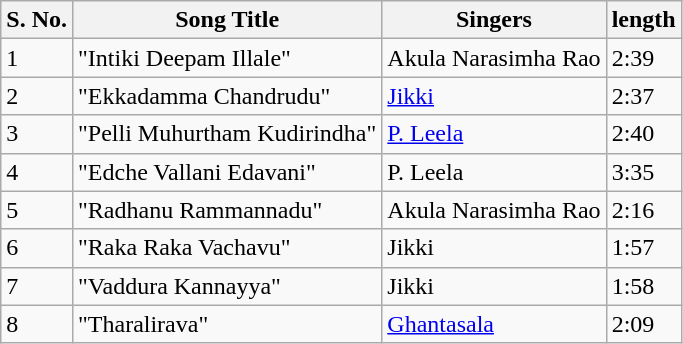<table class="wikitable">
<tr>
<th>S. No.</th>
<th>Song Title</th>
<th>Singers</th>
<th>length</th>
</tr>
<tr>
<td>1</td>
<td>"Intiki Deepam Illale"</td>
<td>Akula Narasimha Rao</td>
<td>2:39</td>
</tr>
<tr>
<td>2</td>
<td>"Ekkadamma Chandrudu"</td>
<td><a href='#'>Jikki</a></td>
<td>2:37</td>
</tr>
<tr>
<td>3</td>
<td>"Pelli Muhurtham Kudirindha"</td>
<td><a href='#'>P. Leela</a></td>
<td>2:40</td>
</tr>
<tr>
<td>4</td>
<td>"Edche Vallani Edavani"</td>
<td>P. Leela</td>
<td>3:35</td>
</tr>
<tr>
<td>5</td>
<td>"Radhanu Rammannadu"</td>
<td>Akula Narasimha Rao</td>
<td>2:16</td>
</tr>
<tr>
<td>6</td>
<td>"Raka Raka Vachavu"</td>
<td>Jikki</td>
<td>1:57</td>
</tr>
<tr>
<td>7</td>
<td>"Vaddura Kannayya"</td>
<td>Jikki</td>
<td>1:58</td>
</tr>
<tr>
<td>8</td>
<td>"Tharalirava"</td>
<td><a href='#'>Ghantasala</a></td>
<td>2:09</td>
</tr>
</table>
